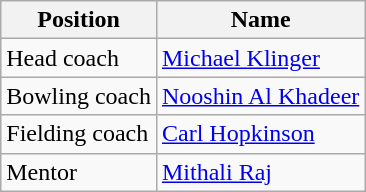<table class="wikitable">
<tr>
<th>Position</th>
<th>Name</th>
</tr>
<tr>
<td>Head coach</td>
<td><a href='#'>Michael Klinger</a></td>
</tr>
<tr>
<td>Bowling coach</td>
<td><a href='#'>Nooshin Al Khadeer</a></td>
</tr>
<tr>
<td>Fielding coach</td>
<td><a href='#'>Carl Hopkinson</a></td>
</tr>
<tr>
<td>Mentor</td>
<td><a href='#'>Mithali Raj</a></td>
</tr>
</table>
